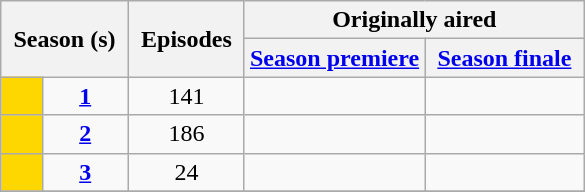<table class="wikitable" style="text-align: center;">
<tr>
<th style="padding: 0 8px;" colspan="2" rowspan="2">Season (s)</th>
<th style="padding: 0 8px;" rowspan="2">Episodes</th>
<th colspan="2">Originally aired</th>
</tr>
<tr>
<th><a href='#'>Season premiere</a></th>
<th style="padding: 0 8px;"><a href='#'>Season finale</a></th>
</tr>
<tr>
<td style="background:#FFD700;"></td>
<td><strong><a href='#'>1</a></strong></td>
<td>141</td>
<td style="padding: 0 8px;"></td>
<td style="padding: 0 8px;"></td>
</tr>
<tr>
<td style="background:#FFD700;"></td>
<td><strong><a href='#'>2</a></strong></td>
<td>186</td>
<td style="padding: 0 8px;"></td>
<td style="padding: 0 8px;"></td>
</tr>
<tr>
<td style="background:#FFD700;"></td>
<td><strong><a href='#'>3</a></strong></td>
<td>24</td>
<td style="padding: 0 8px;"></td>
<td style="padding: 0 8px;"></td>
</tr>
<tr>
</tr>
</table>
